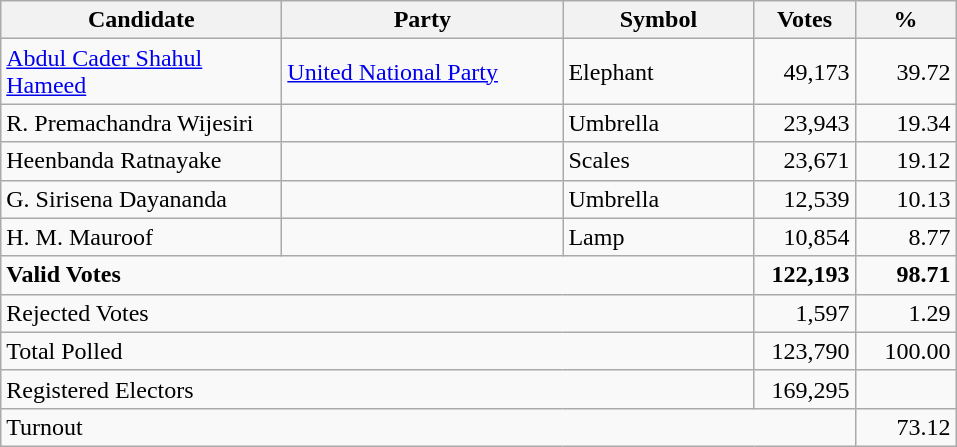<table class="wikitable" border="1" style="text-align:right;">
<tr>
<th align=left width="180">Candidate</th>
<th align=left width="180">Party</th>
<th align=left width="120">Symbol</th>
<th align=left width="60">Votes</th>
<th align=left width="60">%</th>
</tr>
<tr>
<td align=left><a href='#'>Abdul Cader Shahul Hameed</a></td>
<td align=left><a href='#'>United National Party</a></td>
<td align=left>Elephant</td>
<td align=right>49,173</td>
<td align=right>39.72</td>
</tr>
<tr>
<td align=left>R. Premachandra Wijesiri</td>
<td align=left></td>
<td align=left>Umbrella</td>
<td align=right>23,943</td>
<td align=right>19.34</td>
</tr>
<tr>
<td align=left>Heenbanda Ratnayake</td>
<td align=left></td>
<td align=left>Scales</td>
<td align=right>23,671</td>
<td align=right>19.12</td>
</tr>
<tr>
<td align=left>G. Sirisena Dayananda</td>
<td align=left></td>
<td align=left>Umbrella</td>
<td align=right>12,539</td>
<td align=right>10.13</td>
</tr>
<tr>
<td align=left>H. M. Mauroof</td>
<td align=left></td>
<td align=left>Lamp</td>
<td align=right>10,854</td>
<td align=right>8.77</td>
</tr>
<tr>
<td align=left colspan=3><strong>Valid Votes</strong></td>
<td align=right><strong>122,193</strong></td>
<td align=right><strong>98.71</strong></td>
</tr>
<tr>
<td align=left colspan=3>Rejected Votes</td>
<td align=right>1,597</td>
<td align=right>1.29</td>
</tr>
<tr>
<td align=left colspan=3>Total Polled</td>
<td align=right>123,790</td>
<td align=right>100.00</td>
</tr>
<tr>
<td align=left colspan=3>Registered Electors</td>
<td align=right>169,295</td>
<td></td>
</tr>
<tr>
<td align=left colspan=4>Turnout</td>
<td align=right>73.12</td>
</tr>
</table>
